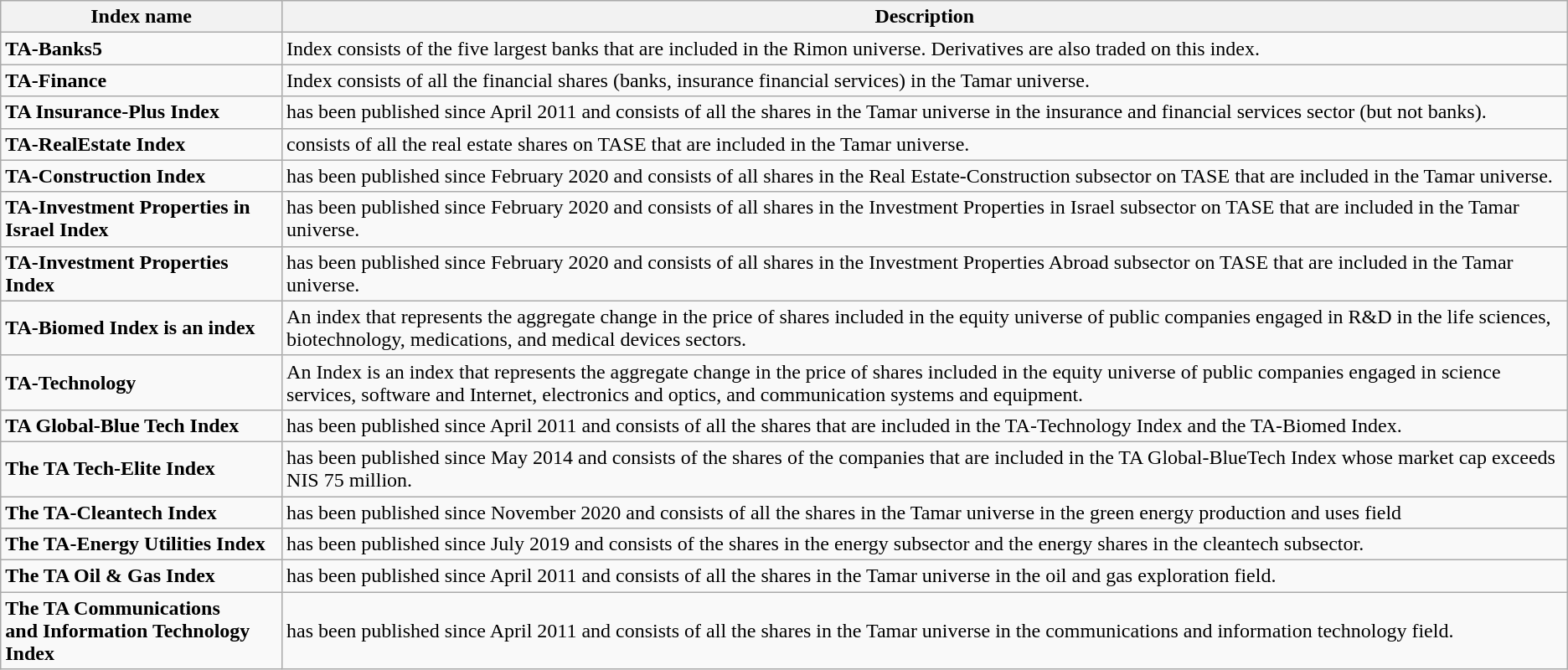<table class="wikitable sortable mw-collapsible">
<tr>
<th>Index name</th>
<th>Description</th>
</tr>
<tr>
<td><strong>TA-Banks5</strong></td>
<td>Index consists of the five largest banks that are included in the Rimon universe. Derivatives are also traded on this index.</td>
</tr>
<tr>
<td><strong>TA-Finance</strong></td>
<td>Index consists of all the financial shares (banks, insurance financial services) in the Tamar universe.</td>
</tr>
<tr>
<td><strong>TA Insurance-Plus Index</strong></td>
<td>has been published since April 2011 and consists of all the shares in the Tamar universe in the insurance and financial services sector (but not banks).</td>
</tr>
<tr>
<td><strong>TA-RealEstate Index</strong></td>
<td>consists of all the real estate shares on TASE that are included in the Tamar universe.</td>
</tr>
<tr>
<td><strong>TA-Construction Index</strong></td>
<td>has been published since February 2020 and consists of all shares in the Real Estate-Construction subsector on TASE that are included in the Tamar universe.</td>
</tr>
<tr>
<td><strong>TA-Investment Properties in Israel Index</strong></td>
<td>has been published since February 2020 and consists of all shares in the Investment Properties in Israel subsector on TASE that are included in the Tamar universe.</td>
</tr>
<tr>
<td><strong>TA-Investment Properties  Index</strong></td>
<td>has been published since February 2020 and consists of all shares in the Investment Properties Abroad subsector on TASE that are included in the Tamar universe.</td>
</tr>
<tr>
<td><strong>TA-Biomed Index is an index</strong></td>
<td>An index that represents the aggregate change in the price of shares included in the equity universe of public companies engaged in R&D in the life sciences, biotechnology, medications, and medical devices sectors.</td>
</tr>
<tr>
<td><strong>TA-Technology</strong></td>
<td>An Index is an index that represents the aggregate change in the price of shares included in the equity universe of public companies engaged in science services, software and Internet, electronics and optics, and communication systems and equipment.</td>
</tr>
<tr>
<td><strong>TA Global-Blue Tech Index</strong></td>
<td>has been published since April 2011 and consists of all the shares that are included in the TA-Technology Index and the TA-Biomed Index.</td>
</tr>
<tr>
<td><strong>The TA Tech-Elite Index</strong></td>
<td>has been published since May 2014 and consists of the shares of the companies that are included in the TA Global-BlueTech Index whose market cap exceeds NIS 75 million.</td>
</tr>
<tr>
<td><strong>The TA-Cleantech Index</strong></td>
<td>has been published since November 2020 and consists of all the shares in the Tamar universe in the green energy production and uses field</td>
</tr>
<tr>
<td><strong>The TA-Energy Utilities Index</strong></td>
<td>has been published since July 2019 and consists of the shares in the energy subsector and the energy shares in the cleantech subsector.</td>
</tr>
<tr>
<td><strong>The TA Oil & Gas Index</strong></td>
<td>has been published since April 2011 and consists of all the shares in the Tamar universe in the oil and gas exploration field.</td>
</tr>
<tr>
<td><strong>The TA Communications</strong><br><strong>and Information Technology Index</strong></td>
<td>has been published since April 2011 and consists of all the shares in the Tamar universe in the communications and information technology field.</td>
</tr>
</table>
